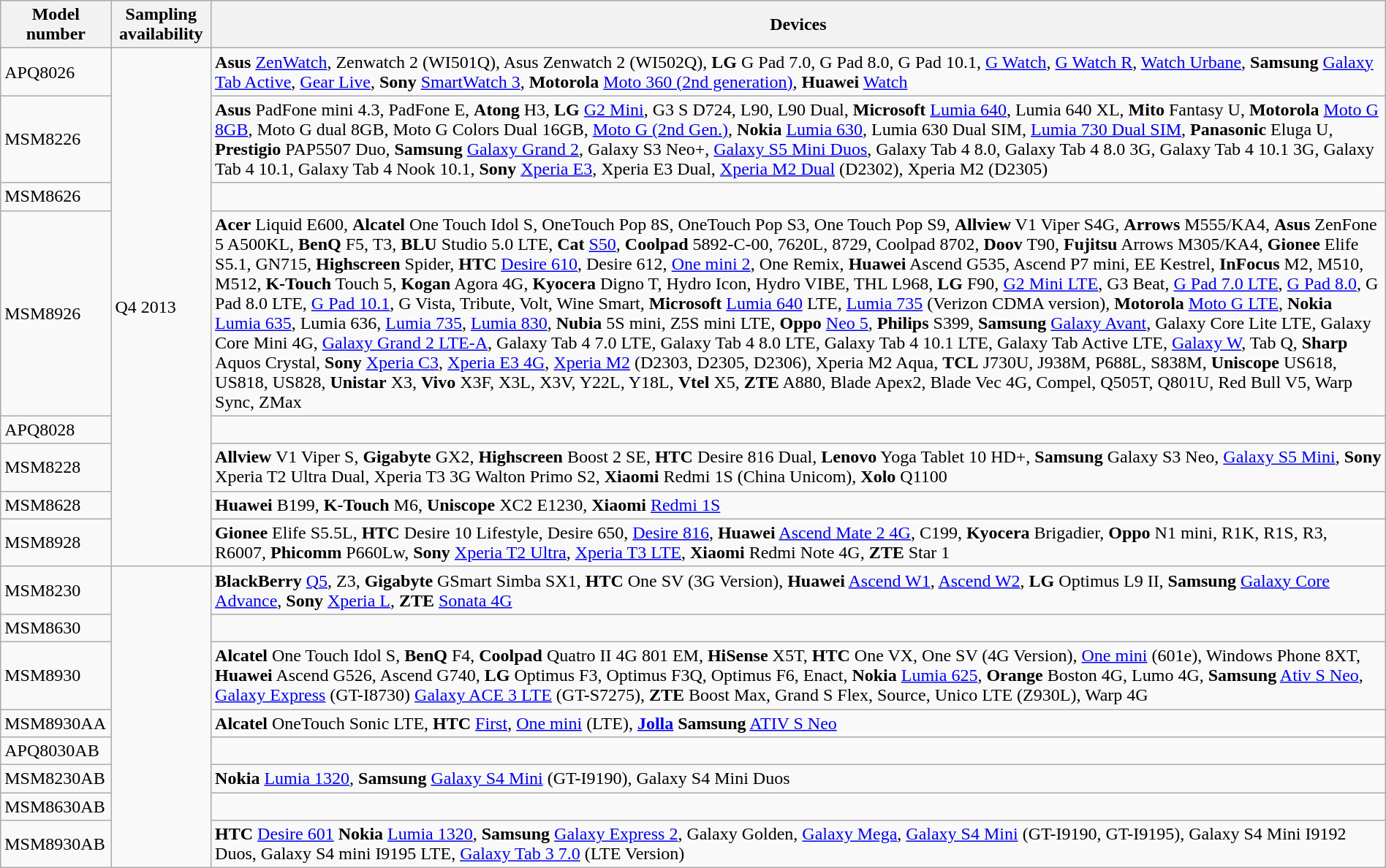<table class="wikitable" style="width:100%">
<tr>
<th>Model number</th>
<th>Sampling availability</th>
<th>Devices</th>
</tr>
<tr>
<td>APQ8026</td>
<td rowspan="8">Q4 2013</td>
<td><strong>Asus</strong> <a href='#'>ZenWatch</a>, Zenwatch 2 (WI501Q), Asus Zenwatch 2 (WI502Q), <strong>LG</strong> G Pad 7.0, G Pad 8.0, G Pad 10.1, <a href='#'>G Watch</a>, <a href='#'>G Watch R</a>, <a href='#'>Watch Urbane</a>, <strong>Samsung</strong> <a href='#'>Galaxy Tab Active</a>, <a href='#'>Gear Live</a>, <strong>Sony</strong> <a href='#'>SmartWatch 3</a>, <strong>Motorola</strong> <a href='#'>Moto 360 (2nd generation)</a>, <strong>Huawei</strong> <a href='#'>Watch</a></td>
</tr>
<tr>
<td>MSM8226</td>
<td><strong>Asus</strong> PadFone mini 4.3, PadFone E, <strong>Atong</strong> H3, <strong>LG</strong> <a href='#'>G2 Mini</a>, G3 S D724, L90, L90 Dual, <strong>Microsoft</strong> <a href='#'>Lumia 640</a>, Lumia 640 XL, <strong>Mito</strong> Fantasy U, <strong>Motorola</strong> <a href='#'>Moto G 8GB</a>, Moto G dual 8GB, Moto G Colors Dual 16GB, <a href='#'>Moto G (2nd Gen.)</a>, <strong>Nokia</strong> <a href='#'>Lumia 630</a>, Lumia 630 Dual SIM, <a href='#'>Lumia 730 Dual SIM</a>, <strong>Panasonic</strong> Eluga U, <strong>Prestigio</strong> PAP5507 Duo, <strong>Samsung</strong> <a href='#'>Galaxy Grand 2</a>, Galaxy S3 Neo+, <a href='#'>Galaxy S5 Mini Duos</a>, Galaxy Tab 4 8.0, Galaxy Tab 4 8.0 3G, Galaxy Tab 4 10.1 3G, Galaxy Tab 4 10.1, Galaxy Tab 4 Nook 10.1, <strong>Sony</strong> <a href='#'>Xperia E3</a>, Xperia E3 Dual, <a href='#'>Xperia M2 Dual</a> (D2302), Xperia M2 (D2305)</td>
</tr>
<tr>
<td>MSM8626</td>
<td></td>
</tr>
<tr>
<td>MSM8926</td>
<td><strong>Acer</strong> Liquid E600, <strong>Alcatel</strong> One Touch Idol S, OneTouch Pop 8S, OneTouch Pop S3, One Touch Pop S9, <strong>Allview</strong> V1 Viper S4G, <strong>Arrows</strong> M555/KA4, <strong>Asus</strong> ZenFone 5 A500KL, <strong>BenQ</strong> F5, T3, <strong>BLU</strong> Studio 5.0 LTE, <strong>Cat</strong> <a href='#'>S50</a>, <strong>Coolpad</strong> 5892-C-00, 7620L, 8729, Coolpad 8702, <strong>Doov</strong> T90, <strong>Fujitsu</strong> Arrows M305/KA4, <strong>Gionee</strong> Elife S5.1, GN715, <strong>Highscreen</strong> Spider, <strong>HTC</strong> <a href='#'>Desire 610</a>, Desire 612, <a href='#'>One mini 2</a>, One Remix, <strong>Huawei</strong> Ascend G535, Ascend P7 mini, EE Kestrel, <strong>InFocus</strong> M2, M510, M512, <strong>K-Touch</strong> Touch 5, <strong>Kogan</strong> Agora 4G, <strong>Kyocera</strong> Digno T, Hydro Icon, Hydro VIBE, THL L968, <strong>LG</strong> F90, <a href='#'>G2 Mini LTE</a>, G3 Beat, <a href='#'>G Pad 7.0 LTE</a>, <a href='#'>G Pad 8.0</a>, G Pad 8.0 LTE, <a href='#'>G Pad 10.1</a>, G Vista, Tribute, Volt, Wine Smart, <strong>Microsoft</strong> <a href='#'>Lumia 640</a> LTE, <a href='#'>Lumia 735</a> (Verizon CDMA version), <strong>Motorola</strong> <a href='#'>Moto G LTE</a>, <strong>Nokia</strong> <a href='#'>Lumia 635</a>, Lumia 636, <a href='#'>Lumia 735</a>, <a href='#'>Lumia 830</a>, <strong>Nubia</strong> 5S mini, Z5S mini LTE, <strong>Oppo</strong> <a href='#'>Neo 5</a>, <strong>Philips</strong> S399, <strong>Samsung</strong> <a href='#'>Galaxy Avant</a>, Galaxy Core Lite LTE, Galaxy Core Mini 4G, <a href='#'>Galaxy Grand 2 LTE-A</a>, Galaxy Tab 4 7.0 LTE, Galaxy Tab 4 8.0 LTE, Galaxy Tab 4 10.1 LTE, Galaxy Tab Active LTE, <a href='#'>Galaxy W</a>, Tab Q, <strong>Sharp</strong> Aquos Crystal, <strong>Sony</strong> <a href='#'>Xperia C3</a>, <a href='#'>Xperia E3 4G</a>, <a href='#'>Xperia M2</a> (D2303, D2305, D2306), Xperia M2 Aqua, <strong>TCL</strong> J730U, J938M, P688L, S838M, <strong>Uniscope</strong> US618, US818, US828, <strong>Unistar</strong> X3, <strong>Vivo</strong> X3F, X3L, X3V, Y22L, Y18L, <strong>Vtel</strong> X5, <strong>ZTE</strong> A880, Blade Apex2, Blade Vec 4G, Compel, Q505T, Q801U, Red Bull V5, Warp Sync, ZMax</td>
</tr>
<tr>
<td>APQ8028</td>
<td></td>
</tr>
<tr>
<td>MSM8228</td>
<td><strong>Allview</strong> V1 Viper S, <strong>Gigabyte</strong> GX2, <strong>Highscreen</strong> Boost 2 SE, <strong>HTC</strong> Desire 816 Dual, <strong>Lenovo</strong> Yoga Tablet 10 HD+, <strong>Samsung</strong> Galaxy S3 Neo, <a href='#'>Galaxy S5 Mini</a>, <strong>Sony</strong> Xperia T2 Ultra Dual, Xperia T3 3G Walton Primo S2, <strong>Xiaomi</strong> Redmi 1S (China Unicom), <strong>Xolo</strong> Q1100</td>
</tr>
<tr>
<td>MSM8628</td>
<td><strong>Huawei</strong> B199, <strong>K-Touch</strong> M6, <strong>Uniscope</strong> XC2 E1230, <strong>Xiaomi</strong> <a href='#'>Redmi 1S</a></td>
</tr>
<tr>
<td>MSM8928</td>
<td><strong>Gionee</strong> Elife S5.5L, <strong>HTC</strong> Desire 10 Lifestyle, Desire 650, <a href='#'>Desire 816</a>, <strong>Huawei</strong> <a href='#'>Ascend Mate 2 4G</a>, C199, <strong>Kyocera</strong> Brigadier, <strong>Oppo</strong> N1 mini, R1K, R1S, R3, R6007, <strong>Phicomm</strong> P660Lw,  <strong>Sony</strong> <a href='#'>Xperia T2 Ultra</a>, <a href='#'>Xperia T3 LTE</a>, <strong>Xiaomi</strong> Redmi Note 4G, <strong>ZTE</strong> Star 1</td>
</tr>
<tr>
<td>MSM8230</td>
<td rowspan="8"></td>
<td><strong>BlackBerry</strong> <a href='#'>Q5</a>, Z3, <strong>Gigabyte</strong> GSmart Simba SX1, <strong>HTC</strong> One SV (3G Version), <strong>Huawei</strong> <a href='#'>Ascend W1</a>, <a href='#'>Ascend W2</a>, <strong>LG</strong> Optimus L9 II, <strong>Samsung</strong> <a href='#'>Galaxy Core Advance</a>, <strong>Sony</strong> <a href='#'>Xperia L</a>, <strong>ZTE</strong> <a href='#'>Sonata 4G</a></td>
</tr>
<tr>
<td>MSM8630</td>
<td></td>
</tr>
<tr>
<td>MSM8930</td>
<td><strong>Alcatel</strong> One Touch Idol S, <strong>BenQ</strong> F4, <strong>Coolpad</strong> Quatro II 4G 801 EM, <strong>HiSense</strong> X5T, <strong>HTC</strong> One VX, One SV (4G Version), <a href='#'>One mini</a> (601e), Windows Phone 8XT, <strong>Huawei</strong> Ascend G526, Ascend G740, <strong>LG</strong> Optimus F3, Optimus F3Q, Optimus F6, Enact, <strong>Nokia</strong> <a href='#'>Lumia 625</a>, <strong>Orange</strong> Boston 4G, Lumo 4G, <strong>Samsung</strong> <a href='#'>Ativ S Neo</a>, <a href='#'>Galaxy Express</a> (GT-I8730) <a href='#'>Galaxy ACE 3 LTE</a> (GT-S7275), <strong>ZTE</strong> Boost Max, Grand S Flex, Source, Unico LTE (Z930L), Warp 4G</td>
</tr>
<tr>
<td>MSM8930AA</td>
<td><strong>Alcatel</strong> OneTouch Sonic LTE, <strong>HTC</strong> <a href='#'>First</a>, <a href='#'>One mini</a> (LTE), <a href='#'><strong>Jolla</strong></a> <strong>Samsung</strong> <a href='#'>ATIV S Neo</a></td>
</tr>
<tr>
<td>APQ8030AB</td>
<td></td>
</tr>
<tr>
<td>MSM8230AB</td>
<td><strong>Nokia</strong> <a href='#'>Lumia 1320</a>, <strong>Samsung</strong> <a href='#'>Galaxy S4 Mini</a> (GT-I9190), Galaxy S4 Mini Duos</td>
</tr>
<tr>
<td>MSM8630AB</td>
<td></td>
</tr>
<tr>
<td>MSM8930AB</td>
<td><strong>HTC</strong> <a href='#'>Desire 601</a> <strong>Nokia</strong> <a href='#'>Lumia 1320</a>, <strong>Samsung</strong> <a href='#'>Galaxy Express 2</a>, Galaxy Golden, <a href='#'>Galaxy Mega</a>, <a href='#'>Galaxy S4 Mini</a> (GT-I9190, GT-I9195),<strong></strong> Galaxy S4 Mini I9192 Duos, Galaxy S4 mini I9195 LTE, <a href='#'>Galaxy Tab 3 7.0</a> (LTE Version)</td>
</tr>
</table>
